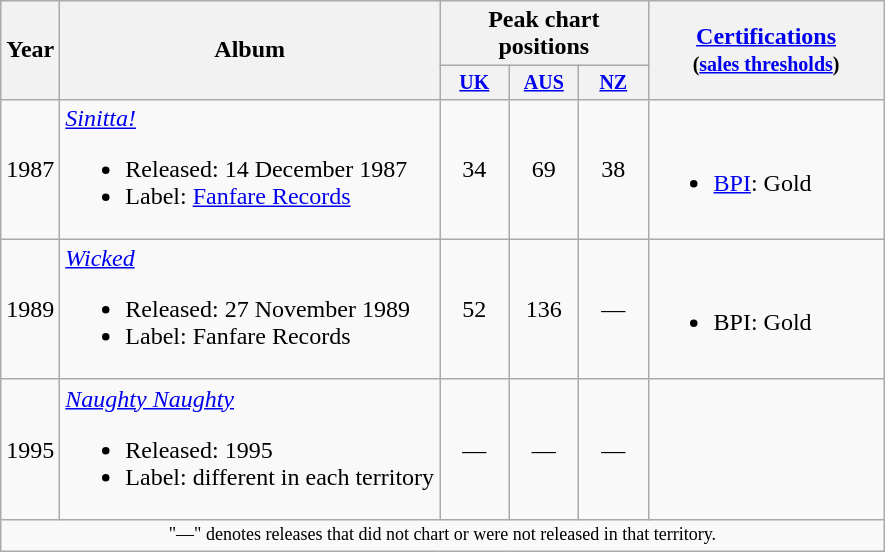<table class="wikitable" style="text-align:center;">
<tr>
<th rowspan="2">Year</th>
<th rowspan="2">Album</th>
<th colspan="3">Peak chart positions</th>
<th rowspan="2" style="width:150px;"><a href='#'>Certifications</a><br><small>(<a href='#'>sales thresholds</a>)</small></th>
</tr>
<tr style="font-size:smaller;">
<th style="width:40px;"><a href='#'>UK</a><br></th>
<th style="width:40px;"><a href='#'>AUS</a><br></th>
<th style="width:40px;"><a href='#'>NZ</a><br></th>
</tr>
<tr>
<td>1987</td>
<td style="text-align:left;"><em><a href='#'>Sinitta!</a></em><br><ul><li>Released: 14 December 1987</li><li>Label: <a href='#'>Fanfare Records</a></li></ul></td>
<td>34</td>
<td>69</td>
<td>38</td>
<td align="left"><br><ul><li><a href='#'>BPI</a>: Gold</li></ul></td>
</tr>
<tr>
<td>1989</td>
<td style="text-align:left;"><em><a href='#'>Wicked</a></em><br><ul><li>Released: 27 November 1989</li><li>Label: Fanfare Records</li></ul></td>
<td>52</td>
<td>136</td>
<td>—</td>
<td align="left"><br><ul><li>BPI: Gold</li></ul></td>
</tr>
<tr>
<td>1995</td>
<td style="text-align:left;"><em><a href='#'>Naughty Naughty</a></em><br><ul><li>Released: 1995</li><li>Label: different in each territory</li></ul></td>
<td>—</td>
<td>—</td>
<td>—</td>
<td></td>
</tr>
<tr>
<td colspan="8" style="text-align:center; font-size:9pt;">"—" denotes releases that did not chart or were not released in that territory.</td>
</tr>
</table>
